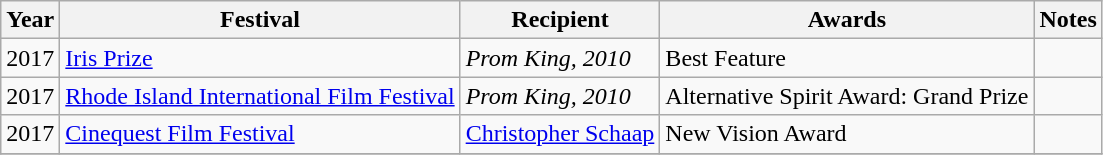<table class="wikitable sortable">
<tr>
<th>Year</th>
<th>Festival</th>
<th>Recipient</th>
<th>Awards</th>
<th class="unsortable">Notes</th>
</tr>
<tr>
<td>2017</td>
<td><a href='#'>Iris Prize</a></td>
<td><em>Prom King, 2010</em></td>
<td>Best Feature</td>
<td></td>
</tr>
<tr>
<td>2017</td>
<td><a href='#'>Rhode Island International Film Festival</a></td>
<td><em>Prom King, 2010</em></td>
<td>Alternative Spirit Award: Grand Prize</td>
<td></td>
</tr>
<tr>
<td>2017</td>
<td><a href='#'>Cinequest Film Festival</a></td>
<td><a href='#'>Christopher Schaap</a></td>
<td>New Vision Award</td>
<td></td>
</tr>
<tr>
</tr>
</table>
